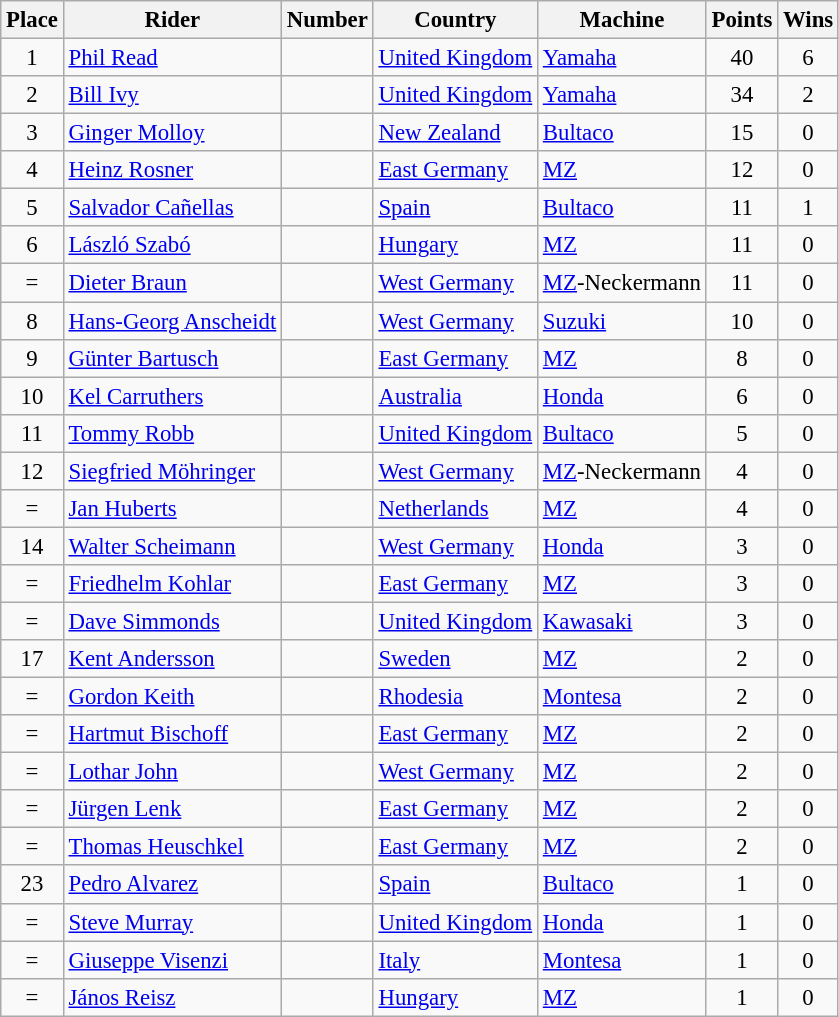<table class="wikitable" style="font-size: 95%;">
<tr>
<th>Place</th>
<th>Rider</th>
<th>Number</th>
<th>Country</th>
<th>Machine</th>
<th>Points</th>
<th>Wins</th>
</tr>
<tr>
<td align=center>1</td>
<td> <a href='#'>Phil Read</a></td>
<td></td>
<td><a href='#'>United Kingdom</a></td>
<td><a href='#'>Yamaha</a></td>
<td align=center>40</td>
<td align=center>6</td>
</tr>
<tr>
<td align=center>2</td>
<td> <a href='#'>Bill Ivy</a></td>
<td></td>
<td><a href='#'>United Kingdom</a></td>
<td><a href='#'>Yamaha</a></td>
<td align=center>34</td>
<td align=center>2</td>
</tr>
<tr>
<td align=center>3</td>
<td> <a href='#'>Ginger Molloy</a></td>
<td></td>
<td><a href='#'>New Zealand</a></td>
<td><a href='#'>Bultaco</a></td>
<td align=center>15</td>
<td align=center>0</td>
</tr>
<tr>
<td align=center>4</td>
<td> <a href='#'>Heinz Rosner</a></td>
<td></td>
<td><a href='#'>East Germany</a></td>
<td><a href='#'>MZ</a></td>
<td align=center>12</td>
<td align=center>0</td>
</tr>
<tr>
<td align=center>5</td>
<td> <a href='#'>Salvador Cañellas</a></td>
<td></td>
<td><a href='#'>Spain</a></td>
<td><a href='#'>Bultaco</a></td>
<td align=center>11</td>
<td align=center>1</td>
</tr>
<tr>
<td align=center>6</td>
<td> <a href='#'>László Szabó</a></td>
<td></td>
<td><a href='#'>Hungary</a></td>
<td><a href='#'>MZ</a></td>
<td align=center>11</td>
<td align=center>0</td>
</tr>
<tr>
<td align=center>=</td>
<td> <a href='#'>Dieter Braun</a></td>
<td></td>
<td><a href='#'>West Germany</a></td>
<td><a href='#'>MZ</a>-Neckermann</td>
<td align=center>11</td>
<td align=center>0</td>
</tr>
<tr>
<td align=center>8</td>
<td> <a href='#'>Hans-Georg Anscheidt</a></td>
<td></td>
<td><a href='#'>West Germany</a></td>
<td><a href='#'>Suzuki</a></td>
<td align=center>10</td>
<td align=center>0</td>
</tr>
<tr>
<td align=center>9</td>
<td> <a href='#'>Günter Bartusch</a></td>
<td></td>
<td><a href='#'>East Germany</a></td>
<td><a href='#'>MZ</a></td>
<td align=center>8</td>
<td align=center>0</td>
</tr>
<tr>
<td align=center>10</td>
<td> <a href='#'>Kel Carruthers</a></td>
<td></td>
<td><a href='#'>Australia</a></td>
<td><a href='#'>Honda</a></td>
<td align=center>6</td>
<td align=center>0</td>
</tr>
<tr>
<td align=center>11</td>
<td> <a href='#'>Tommy Robb</a></td>
<td></td>
<td><a href='#'>United Kingdom</a></td>
<td><a href='#'>Bultaco</a></td>
<td align=center>5</td>
<td align=center>0</td>
</tr>
<tr>
<td align=center>12</td>
<td> <a href='#'>Siegfried Möhringer</a></td>
<td></td>
<td><a href='#'>West Germany</a></td>
<td><a href='#'>MZ</a>-Neckermann</td>
<td align=center>4</td>
<td align=center>0</td>
</tr>
<tr>
<td align=center>=</td>
<td> <a href='#'>Jan Huberts</a></td>
<td></td>
<td><a href='#'>Netherlands</a></td>
<td><a href='#'>MZ</a></td>
<td align=center>4</td>
<td align=center>0</td>
</tr>
<tr>
<td align=center>14</td>
<td> <a href='#'>Walter Scheimann</a></td>
<td></td>
<td><a href='#'>West Germany</a></td>
<td><a href='#'>Honda</a></td>
<td align=center>3</td>
<td align=center>0</td>
</tr>
<tr>
<td align=center>=</td>
<td> <a href='#'>Friedhelm Kohlar</a></td>
<td></td>
<td><a href='#'>East Germany</a></td>
<td><a href='#'>MZ</a></td>
<td align=center>3</td>
<td align=center>0</td>
</tr>
<tr>
<td align=center>=</td>
<td> <a href='#'>Dave Simmonds</a></td>
<td></td>
<td><a href='#'>United Kingdom</a></td>
<td><a href='#'>Kawasaki</a></td>
<td align=center>3</td>
<td align=center>0</td>
</tr>
<tr>
<td align=center>17</td>
<td> <a href='#'>Kent Andersson</a></td>
<td></td>
<td><a href='#'>Sweden</a></td>
<td><a href='#'>MZ</a></td>
<td align=center>2</td>
<td align=center>0</td>
</tr>
<tr>
<td align=center>=</td>
<td> <a href='#'>Gordon Keith</a></td>
<td></td>
<td><a href='#'>Rhodesia</a></td>
<td><a href='#'>Montesa</a></td>
<td align=center>2</td>
<td align=center>0</td>
</tr>
<tr>
<td align=center>=</td>
<td> <a href='#'>Hartmut Bischoff</a></td>
<td></td>
<td><a href='#'>East Germany</a></td>
<td><a href='#'>MZ</a></td>
<td align=center>2</td>
<td align=center>0</td>
</tr>
<tr>
<td align=center>=</td>
<td> <a href='#'>Lothar John</a></td>
<td></td>
<td><a href='#'>West Germany</a></td>
<td><a href='#'>MZ</a></td>
<td align=center>2</td>
<td align=center>0</td>
</tr>
<tr>
<td align=center>=</td>
<td> <a href='#'>Jürgen Lenk</a></td>
<td></td>
<td><a href='#'>East Germany</a></td>
<td><a href='#'>MZ</a></td>
<td align=center>2</td>
<td align=center>0</td>
</tr>
<tr>
<td align=center>=</td>
<td> <a href='#'>Thomas Heuschkel</a></td>
<td></td>
<td><a href='#'>East Germany</a></td>
<td><a href='#'>MZ</a></td>
<td align=center>2</td>
<td align=center>0</td>
</tr>
<tr>
<td align=center>23</td>
<td> <a href='#'>Pedro Alvarez</a></td>
<td></td>
<td><a href='#'>Spain</a></td>
<td><a href='#'>Bultaco</a></td>
<td align=center>1</td>
<td align=center>0</td>
</tr>
<tr>
<td align=center>=</td>
<td> <a href='#'>Steve Murray</a></td>
<td></td>
<td><a href='#'>United Kingdom</a></td>
<td><a href='#'>Honda</a></td>
<td align=center>1</td>
<td align=center>0</td>
</tr>
<tr>
<td align=center>=</td>
<td> <a href='#'>Giuseppe Visenzi</a></td>
<td></td>
<td><a href='#'>Italy</a></td>
<td><a href='#'>Montesa</a></td>
<td align=center>1</td>
<td align=center>0</td>
</tr>
<tr>
<td align=center>=</td>
<td> <a href='#'>János Reisz</a></td>
<td></td>
<td><a href='#'>Hungary</a></td>
<td><a href='#'>MZ</a></td>
<td align=center>1</td>
<td align=center>0</td>
</tr>
</table>
